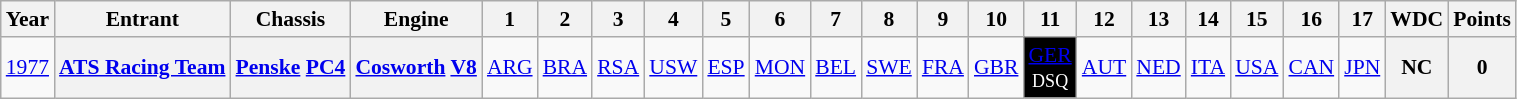<table class="wikitable" style="text-align:center; font-size:90%">
<tr>
<th>Year</th>
<th>Entrant</th>
<th>Chassis</th>
<th>Engine</th>
<th>1</th>
<th>2</th>
<th>3</th>
<th>4</th>
<th>5</th>
<th>6</th>
<th>7</th>
<th>8</th>
<th>9</th>
<th>10</th>
<th>11</th>
<th>12</th>
<th>13</th>
<th>14</th>
<th>15</th>
<th>16</th>
<th>17</th>
<th>WDC</th>
<th>Points</th>
</tr>
<tr>
<td><a href='#'>1977</a></td>
<th><a href='#'>ATS Racing Team</a></th>
<th><a href='#'>Penske</a> <a href='#'>PC4</a></th>
<th><a href='#'>Cosworth</a> <a href='#'>V8</a></th>
<td><a href='#'>ARG</a></td>
<td><a href='#'>BRA</a></td>
<td><a href='#'>RSA</a></td>
<td><a href='#'>USW</a></td>
<td><a href='#'>ESP</a></td>
<td><a href='#'>MON</a></td>
<td><a href='#'>BEL</a></td>
<td><a href='#'>SWE</a></td>
<td><a href='#'>FRA</a></td>
<td><a href='#'>GBR</a></td>
<td style="background:#000000; color:white"><a href='#'><span>GER</span></a><br><small>DSQ</small></td>
<td><a href='#'>AUT</a></td>
<td><a href='#'>NED</a></td>
<td><a href='#'>ITA</a></td>
<td><a href='#'>USA</a></td>
<td><a href='#'>CAN</a></td>
<td><a href='#'>JPN</a></td>
<th>NC</th>
<th>0</th>
</tr>
</table>
